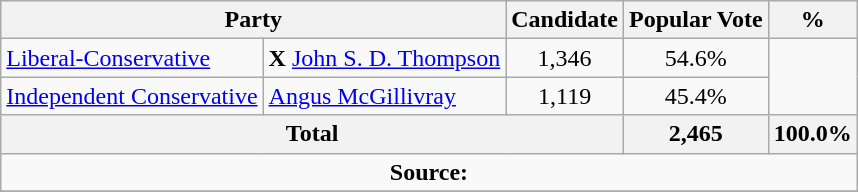<table class="wikitable">
<tr>
<th colspan="2">Party</th>
<th>Candidate</th>
<th>Popular Vote</th>
<th>%</th>
</tr>
<tr>
<td><a href='#'>Liberal-Conservative</a></td>
<td> <strong>X</strong> <a href='#'>John S. D. Thompson</a></td>
<td align=center>1,346</td>
<td align=center>54.6%</td>
</tr>
<tr>
<td><a href='#'>Independent Conservative</a></td>
<td><a href='#'>Angus McGillivray</a></td>
<td align=center>1,119</td>
<td align=center>45.4%</td>
</tr>
<tr>
<th colspan=3 align=center>Total</th>
<th align=right>2,465</th>
<th align=right>100.0%</th>
</tr>
<tr>
<td align="center" colspan=5><strong>Source:</strong> </td>
</tr>
<tr>
</tr>
</table>
